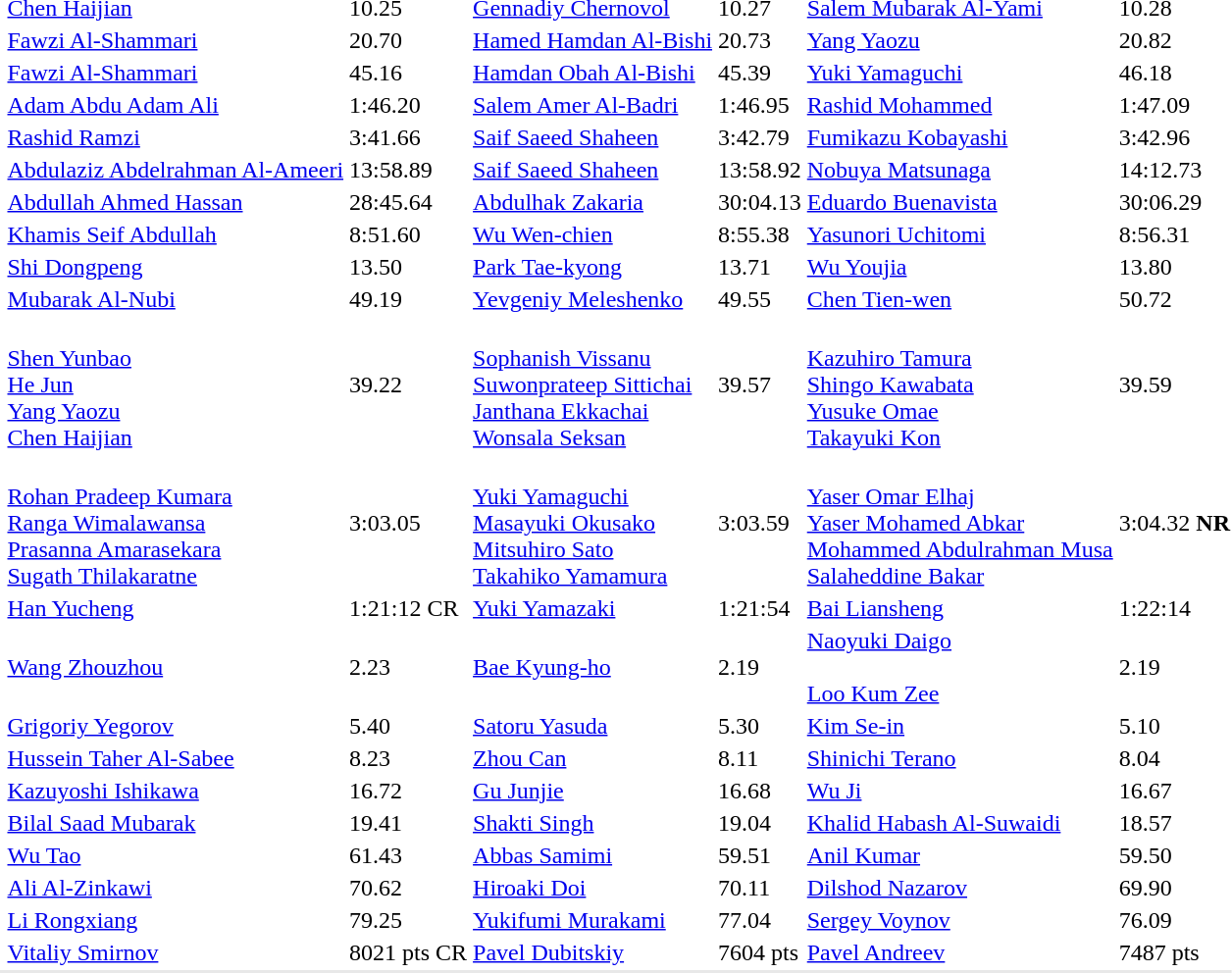<table>
<tr>
<td></td>
<td><a href='#'>Chen Haijian</a> <br> </td>
<td>10.25</td>
<td><a href='#'>Gennadiy Chernovol</a> <br> </td>
<td>10.27</td>
<td><a href='#'>Salem Mubarak Al-Yami</a> <br> </td>
<td>10.28</td>
</tr>
<tr>
<td></td>
<td><a href='#'>Fawzi Al-Shammari</a> <br> </td>
<td>20.70</td>
<td><a href='#'>Hamed Hamdan Al-Bishi</a>  <br> </td>
<td>20.73</td>
<td><a href='#'>Yang Yaozu</a> <br> </td>
<td>20.82</td>
</tr>
<tr>
<td></td>
<td><a href='#'>Fawzi Al-Shammari</a> <br> </td>
<td>45.16</td>
<td><a href='#'>Hamdan Obah Al-Bishi</a> <br> </td>
<td>45.39</td>
<td><a href='#'>Yuki Yamaguchi</a> <br> </td>
<td>46.18</td>
</tr>
<tr>
<td></td>
<td><a href='#'>Adam Abdu Adam Ali</a> <br> </td>
<td>1:46.20</td>
<td><a href='#'>Salem Amer Al-Badri</a> <br> </td>
<td>1:46.95</td>
<td><a href='#'>Rashid Mohammed</a> <br> </td>
<td>1:47.09</td>
</tr>
<tr>
<td></td>
<td><a href='#'>Rashid Ramzi</a> <br> </td>
<td>3:41.66</td>
<td><a href='#'>Saif Saeed Shaheen</a> <br> </td>
<td>3:42.79</td>
<td><a href='#'>Fumikazu Kobayashi</a> <br> </td>
<td>3:42.96</td>
</tr>
<tr>
<td></td>
<td><a href='#'>Abdulaziz Abdelrahman Al-Ameeri</a> <br> </td>
<td>13:58.89</td>
<td><a href='#'>Saif Saeed Shaheen</a> <br> </td>
<td>13:58.92</td>
<td><a href='#'>Nobuya Matsunaga</a> <br> </td>
<td>14:12.73</td>
</tr>
<tr>
<td></td>
<td><a href='#'>Abdullah Ahmed Hassan</a> <br> </td>
<td>28:45.64</td>
<td><a href='#'>Abdulhak Zakaria</a> <br>  </td>
<td>30:04.13</td>
<td><a href='#'>Eduardo Buenavista</a> <br> </td>
<td>30:06.29</td>
</tr>
<tr>
<td></td>
<td><a href='#'>Khamis Seif Abdullah</a> <br> </td>
<td>8:51.60</td>
<td><a href='#'>Wu Wen-chien</a> <br> </td>
<td>8:55.38</td>
<td><a href='#'>Yasunori Uchitomi</a> <br> </td>
<td>8:56.31</td>
</tr>
<tr>
<td></td>
<td><a href='#'>Shi Dongpeng</a> <br> </td>
<td>13.50</td>
<td><a href='#'>Park Tae-kyong</a> <br> </td>
<td>13.71</td>
<td><a href='#'>Wu Youjia</a> <br> </td>
<td>13.80</td>
</tr>
<tr>
<td></td>
<td><a href='#'>Mubarak Al-Nubi</a> <br> </td>
<td>49.19</td>
<td><a href='#'>Yevgeniy Meleshenko</a> <br> </td>
<td>49.55</td>
<td><a href='#'>Chen Tien-wen</a> <br> </td>
<td>50.72</td>
</tr>
<tr>
<td></td>
<td> <br><a href='#'>Shen Yunbao</a><br><a href='#'>He Jun</a><br><a href='#'>Yang Yaozu</a><br><a href='#'>Chen Haijian</a></td>
<td>39.22</td>
<td> <br><a href='#'>Sophanish Vissanu</a><br><a href='#'>Suwonprateep Sittichai</a><br><a href='#'>Janthana Ekkachai</a><br><a href='#'>Wonsala Seksan</a></td>
<td>39.57</td>
<td> <br><a href='#'>Kazuhiro Tamura</a><br><a href='#'>Shingo Kawabata</a><br><a href='#'>Yusuke Omae</a><br><a href='#'>Takayuki Kon</a></td>
<td>39.59</td>
</tr>
<tr>
<td></td>
<td> <br><a href='#'>Rohan Pradeep Kumara</a><br><a href='#'>Ranga Wimalawansa</a><br><a href='#'>Prasanna Amarasekara</a><br><a href='#'>Sugath Thilakaratne</a></td>
<td>3:03.05</td>
<td><br><a href='#'>Yuki Yamaguchi</a><br><a href='#'>Masayuki Okusako</a><br><a href='#'>Mitsuhiro Sato</a><br><a href='#'>Takahiko Yamamura</a></td>
<td>3:03.59</td>
<td><br><a href='#'>Yaser Omar Elhaj</a><br><a href='#'>Yaser Mohamed Abkar</a><br><a href='#'>Mohammed Abdulrahman Musa</a><br><a href='#'>Salaheddine Bakar</a></td>
<td>3:04.32 <strong>NR</strong></td>
</tr>
<tr>
<td></td>
<td><a href='#'>Han Yucheng</a> <br> </td>
<td>1:21:12 CR</td>
<td><a href='#'>Yuki Yamazaki</a> <br> </td>
<td>1:21:54</td>
<td><a href='#'>Bai Liansheng</a> <br> </td>
<td>1:22:14</td>
</tr>
<tr>
<td></td>
<td><a href='#'>Wang Zhouzhou</a> <br> </td>
<td>2.23</td>
<td><a href='#'>Bae Kyung-ho</a> <br> </td>
<td>2.19</td>
<td><a href='#'>Naoyuki Daigo</a> <br>  <br> <a href='#'>Loo Kum Zee</a> <br> </td>
<td>2.19</td>
</tr>
<tr>
<td></td>
<td><a href='#'>Grigoriy Yegorov</a> <br> </td>
<td>5.40</td>
<td><a href='#'>Satoru Yasuda</a> <br> </td>
<td>5.30</td>
<td><a href='#'>Kim Se-in</a> <br> </td>
<td>5.10</td>
</tr>
<tr>
<td></td>
<td><a href='#'>Hussein Taher Al-Sabee</a> <br> </td>
<td>8.23</td>
<td><a href='#'>Zhou Can</a> <br> </td>
<td>8.11</td>
<td><a href='#'>Shinichi Terano</a> <br> </td>
<td>8.04</td>
</tr>
<tr>
<td></td>
<td><a href='#'>Kazuyoshi Ishikawa</a> <br> </td>
<td>16.72</td>
<td><a href='#'>Gu Junjie</a> <br> </td>
<td>16.68</td>
<td><a href='#'>Wu Ji</a> <br> </td>
<td>16.67</td>
</tr>
<tr>
<td></td>
<td><a href='#'>Bilal Saad Mubarak</a> <br> </td>
<td>19.41</td>
<td><a href='#'>Shakti Singh</a> <br> </td>
<td>19.04</td>
<td><a href='#'>Khalid Habash Al-Suwaidi</a> <br> </td>
<td>18.57</td>
</tr>
<tr>
<td></td>
<td><a href='#'>Wu Tao</a> <br> </td>
<td>61.43</td>
<td><a href='#'>Abbas Samimi</a> <br> </td>
<td>59.51</td>
<td><a href='#'>Anil Kumar</a> <br> </td>
<td>59.50</td>
</tr>
<tr>
<td></td>
<td><a href='#'>Ali Al-Zinkawi</a> <br> </td>
<td>70.62</td>
<td><a href='#'>Hiroaki Doi</a> <br> </td>
<td>70.11</td>
<td><a href='#'>Dilshod Nazarov</a> <br> </td>
<td>69.90</td>
</tr>
<tr>
<td></td>
<td><a href='#'>Li Rongxiang</a> <br> </td>
<td>79.25</td>
<td><a href='#'>Yukifumi Murakami</a> <br> </td>
<td>77.04</td>
<td><a href='#'>Sergey Voynov</a> <br> </td>
<td>76.09</td>
</tr>
<tr>
<td></td>
<td><a href='#'>Vitaliy Smirnov</a> <br> </td>
<td>8021 pts CR</td>
<td><a href='#'>Pavel Dubitskiy</a> <br> </td>
<td>7604 pts</td>
<td><a href='#'>Pavel Andreev</a> <br> </td>
<td>7487 pts</td>
</tr>
<tr bgcolor= e8e8e8>
<td colspan=7></td>
</tr>
</table>
